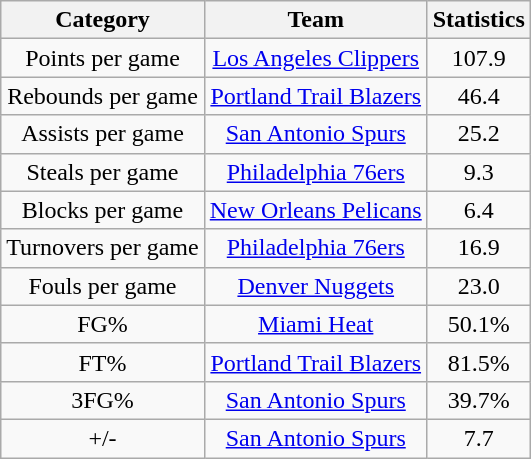<table class="wikitable" style="text-align:center">
<tr>
<th>Category</th>
<th>Team</th>
<th>Statistics</th>
</tr>
<tr>
<td>Points per game</td>
<td><a href='#'>Los Angeles Clippers</a></td>
<td>107.9</td>
</tr>
<tr>
<td>Rebounds per game</td>
<td><a href='#'>Portland Trail Blazers</a></td>
<td>46.4</td>
</tr>
<tr>
<td>Assists per game</td>
<td><a href='#'>San Antonio Spurs</a></td>
<td>25.2</td>
</tr>
<tr>
<td>Steals per game</td>
<td><a href='#'>Philadelphia 76ers</a></td>
<td>9.3</td>
</tr>
<tr>
<td>Blocks per game</td>
<td><a href='#'>New Orleans Pelicans</a></td>
<td>6.4</td>
</tr>
<tr>
<td>Turnovers per game</td>
<td><a href='#'>Philadelphia 76ers</a></td>
<td>16.9</td>
</tr>
<tr>
<td>Fouls per game</td>
<td><a href='#'>Denver Nuggets</a></td>
<td>23.0</td>
</tr>
<tr>
<td>FG%</td>
<td><a href='#'>Miami Heat</a></td>
<td>50.1%</td>
</tr>
<tr>
<td>FT%</td>
<td><a href='#'>Portland Trail Blazers</a></td>
<td>81.5%</td>
</tr>
<tr>
<td>3FG%</td>
<td><a href='#'>San Antonio Spurs</a></td>
<td>39.7%</td>
</tr>
<tr>
<td>+/-</td>
<td><a href='#'>San Antonio Spurs</a></td>
<td>7.7</td>
</tr>
</table>
